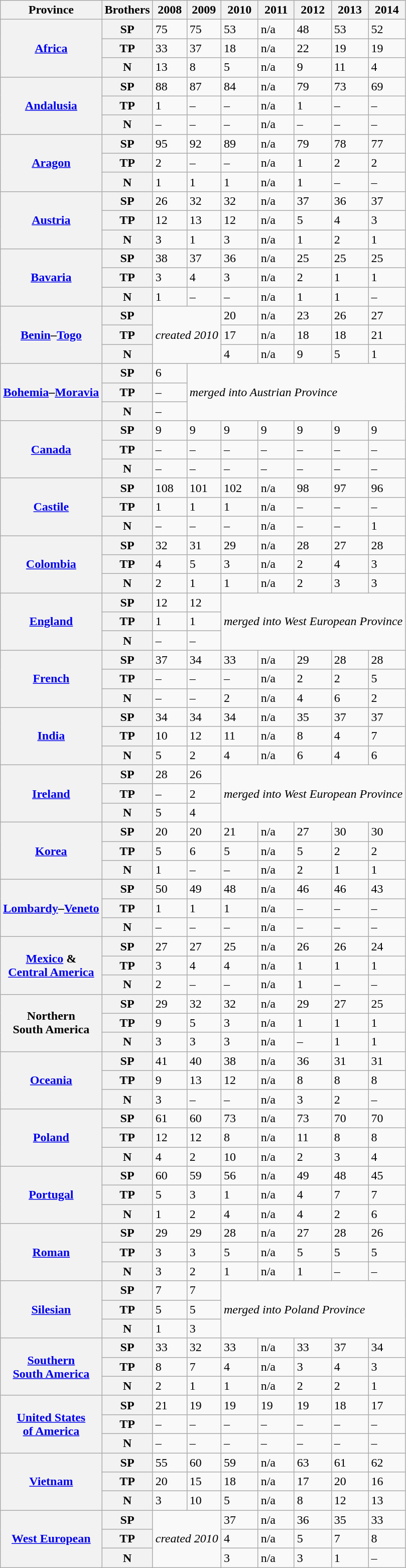<table class="wikitable">
<tr>
<th>Province</th>
<th>Brothers</th>
<th>2008</th>
<th>2009</th>
<th>2010</th>
<th>2011</th>
<th>2012</th>
<th>2013</th>
<th>2014</th>
</tr>
<tr>
<th rowspan="3"><a href='#'>Africa</a></th>
<th>SP</th>
<td>75</td>
<td>75</td>
<td>53</td>
<td>n/a</td>
<td>48</td>
<td>53</td>
<td>52</td>
</tr>
<tr>
<th>TP</th>
<td>33</td>
<td>37</td>
<td>18</td>
<td>n/a</td>
<td>22</td>
<td>19</td>
<td>19</td>
</tr>
<tr>
<th>N</th>
<td>13</td>
<td>8</td>
<td>5</td>
<td>n/a</td>
<td>9</td>
<td>11</td>
<td>4</td>
</tr>
<tr>
<th rowspan="3"><a href='#'>Andalusia</a></th>
<th>SP</th>
<td>88</td>
<td>87</td>
<td>84</td>
<td>n/a</td>
<td>79</td>
<td>73</td>
<td>69</td>
</tr>
<tr>
<th>TP</th>
<td>1</td>
<td>–</td>
<td>–</td>
<td>n/a</td>
<td>1</td>
<td>–</td>
<td>–</td>
</tr>
<tr>
<th>N</th>
<td>–</td>
<td>–</td>
<td>–</td>
<td>n/a</td>
<td>–</td>
<td>–</td>
<td>–</td>
</tr>
<tr>
<th rowspan="3"><a href='#'>Aragon</a></th>
<th>SP</th>
<td>95</td>
<td>92</td>
<td>89</td>
<td>n/a</td>
<td>79</td>
<td>78</td>
<td>77</td>
</tr>
<tr>
<th>TP</th>
<td>2</td>
<td>–</td>
<td>–</td>
<td>n/a</td>
<td>1</td>
<td>2</td>
<td>2</td>
</tr>
<tr>
<th>N</th>
<td>1</td>
<td>1</td>
<td>1</td>
<td>n/a</td>
<td>1</td>
<td>–</td>
<td>–</td>
</tr>
<tr>
<th rowspan="3"><a href='#'>Austria</a></th>
<th>SP</th>
<td>26</td>
<td>32</td>
<td>32</td>
<td>n/a</td>
<td>37</td>
<td>36</td>
<td>37</td>
</tr>
<tr>
<th>TP</th>
<td>12</td>
<td>13</td>
<td>12</td>
<td>n/a</td>
<td>5</td>
<td>4</td>
<td>3</td>
</tr>
<tr>
<th>N</th>
<td>3</td>
<td>1</td>
<td>3</td>
<td>n/a</td>
<td>1</td>
<td>2</td>
<td>1</td>
</tr>
<tr>
<th rowspan="3"><a href='#'>Bavaria</a></th>
<th>SP</th>
<td>38</td>
<td>37</td>
<td>36</td>
<td>n/a</td>
<td>25</td>
<td>25</td>
<td>25</td>
</tr>
<tr>
<th>TP</th>
<td>3</td>
<td>4</td>
<td>3</td>
<td>n/a</td>
<td>2</td>
<td>1</td>
<td>1</td>
</tr>
<tr>
<th>N</th>
<td>1</td>
<td>–</td>
<td>–</td>
<td>n/a</td>
<td>1</td>
<td>1</td>
<td>–</td>
</tr>
<tr>
<th rowspan="3"><a href='#'>Benin</a>–<a href='#'>Togo</a></th>
<th>SP</th>
<td colspan="2" rowspan="3"><em>created 2010</em></td>
<td>20</td>
<td>n/a</td>
<td>23</td>
<td>26</td>
<td>27</td>
</tr>
<tr>
<th>TP</th>
<td>17</td>
<td>n/a</td>
<td>18</td>
<td>18</td>
<td>21</td>
</tr>
<tr>
<th>N</th>
<td>4</td>
<td>n/a</td>
<td>9</td>
<td>5</td>
<td>1</td>
</tr>
<tr>
<th rowspan="3"><a href='#'>Bohemia</a>–<a href='#'>Moravia</a></th>
<th>SP</th>
<td>6</td>
<td colspan="6" rowspan="3"><em>merged into Austrian Province</em></td>
</tr>
<tr>
<th>TP</th>
<td>–</td>
</tr>
<tr>
<th>N</th>
<td>–</td>
</tr>
<tr>
<th rowspan="3"><a href='#'>Canada</a></th>
<th>SP</th>
<td>9</td>
<td>9</td>
<td>9</td>
<td>9</td>
<td>9</td>
<td>9</td>
<td>9</td>
</tr>
<tr>
<th>TP</th>
<td>–</td>
<td>–</td>
<td>–</td>
<td>–</td>
<td>–</td>
<td>–</td>
<td>–</td>
</tr>
<tr>
<th>N</th>
<td>–</td>
<td>–</td>
<td>–</td>
<td>–</td>
<td>–</td>
<td>–</td>
<td>–</td>
</tr>
<tr>
<th rowspan="3"><a href='#'>Castile</a></th>
<th>SP</th>
<td>108</td>
<td>101</td>
<td>102</td>
<td>n/a</td>
<td>98</td>
<td>97</td>
<td>96</td>
</tr>
<tr>
<th>TP</th>
<td>1</td>
<td>1</td>
<td>1</td>
<td>n/a</td>
<td>–</td>
<td>–</td>
<td>–</td>
</tr>
<tr>
<th>N</th>
<td>–</td>
<td>–</td>
<td>–</td>
<td>n/a</td>
<td>–</td>
<td>–</td>
<td>1</td>
</tr>
<tr>
<th rowspan="3"><a href='#'>Colombia</a></th>
<th>SP</th>
<td>32</td>
<td>31</td>
<td>29</td>
<td>n/a</td>
<td>28</td>
<td>27</td>
<td>28</td>
</tr>
<tr>
<th>TP</th>
<td>4</td>
<td>5</td>
<td>3</td>
<td>n/a</td>
<td>2</td>
<td>4</td>
<td>3</td>
</tr>
<tr>
<th>N</th>
<td>2</td>
<td>1</td>
<td>1</td>
<td>n/a</td>
<td>2</td>
<td>3</td>
<td>3</td>
</tr>
<tr>
<th rowspan="3"><a href='#'>England</a></th>
<th>SP</th>
<td>12</td>
<td>12</td>
<td colspan="5" rowspan="3"><em>merged into West European Province</em></td>
</tr>
<tr>
<th>TP</th>
<td>1</td>
<td>1</td>
</tr>
<tr>
<th>N</th>
<td>–</td>
<td>–</td>
</tr>
<tr>
<th rowspan="3"><a href='#'>French</a></th>
<th>SP</th>
<td>37</td>
<td>34</td>
<td>33</td>
<td>n/a</td>
<td>29</td>
<td>28</td>
<td>28</td>
</tr>
<tr>
<th>TP</th>
<td>–</td>
<td>–</td>
<td>–</td>
<td>n/a</td>
<td>2</td>
<td>2</td>
<td>5</td>
</tr>
<tr>
<th>N</th>
<td>–</td>
<td>–</td>
<td>2</td>
<td>n/a</td>
<td>4</td>
<td>6</td>
<td>2</td>
</tr>
<tr>
<th rowspan="3"><a href='#'>India</a></th>
<th>SP</th>
<td>34</td>
<td>34</td>
<td>34</td>
<td>n/a</td>
<td>35</td>
<td>37</td>
<td>37</td>
</tr>
<tr>
<th>TP</th>
<td>10</td>
<td>12</td>
<td>11</td>
<td>n/a</td>
<td>8</td>
<td>4</td>
<td>7</td>
</tr>
<tr>
<th>N</th>
<td>5</td>
<td>2</td>
<td>4</td>
<td>n/a</td>
<td>6</td>
<td>4</td>
<td>6</td>
</tr>
<tr>
<th rowspan="3"><a href='#'>Ireland</a></th>
<th>SP</th>
<td>28</td>
<td>26</td>
<td colspan="5" rowspan="3"><em>merged into West European Province</em></td>
</tr>
<tr>
<th>TP</th>
<td>–</td>
<td>2</td>
</tr>
<tr>
<th>N</th>
<td>5</td>
<td>4</td>
</tr>
<tr>
<th rowspan="3"><a href='#'>Korea</a></th>
<th>SP</th>
<td>20</td>
<td>20</td>
<td>21</td>
<td>n/a</td>
<td>27</td>
<td>30</td>
<td>30</td>
</tr>
<tr>
<th>TP</th>
<td>5</td>
<td>6</td>
<td>5</td>
<td>n/a</td>
<td>5</td>
<td>2</td>
<td>2</td>
</tr>
<tr>
<th>N</th>
<td>1</td>
<td>–</td>
<td>–</td>
<td>n/a</td>
<td>2</td>
<td>1</td>
<td>1</td>
</tr>
<tr>
<th rowspan="3"><a href='#'>Lombardy</a>–<a href='#'>Veneto</a></th>
<th>SP</th>
<td>50</td>
<td>49</td>
<td>48</td>
<td>n/a</td>
<td>46</td>
<td>46</td>
<td>43</td>
</tr>
<tr>
<th>TP</th>
<td>1</td>
<td>1</td>
<td>1</td>
<td>n/a</td>
<td>–</td>
<td>–</td>
<td>–</td>
</tr>
<tr>
<th>N</th>
<td>–</td>
<td>–</td>
<td>–</td>
<td>n/a</td>
<td>–</td>
<td>–</td>
<td>–</td>
</tr>
<tr>
<th rowspan="3"><a href='#'>Mexico</a> &<br><a href='#'>Central America</a></th>
<th>SP</th>
<td>27</td>
<td>27</td>
<td>25</td>
<td>n/a</td>
<td>26</td>
<td>26</td>
<td>24</td>
</tr>
<tr>
<th>TP</th>
<td>3</td>
<td>4</td>
<td>4</td>
<td>n/a</td>
<td>1</td>
<td>1</td>
<td>1</td>
</tr>
<tr>
<th>N</th>
<td>2</td>
<td>–</td>
<td>–</td>
<td>n/a</td>
<td>1</td>
<td>–</td>
<td>–</td>
</tr>
<tr>
<th rowspan="3">Northern<br>South America</th>
<th>SP</th>
<td>29</td>
<td>32</td>
<td>32</td>
<td>n/a</td>
<td>29</td>
<td>27</td>
<td>25</td>
</tr>
<tr>
<th>TP</th>
<td>9</td>
<td>5</td>
<td>3</td>
<td>n/a</td>
<td>1</td>
<td>1</td>
<td>1</td>
</tr>
<tr>
<th>N</th>
<td>3</td>
<td>3</td>
<td>3</td>
<td>n/a</td>
<td>–</td>
<td>1</td>
<td>1</td>
</tr>
<tr>
<th rowspan="3"><a href='#'>Oceania</a></th>
<th>SP</th>
<td>41</td>
<td>40</td>
<td>38</td>
<td>n/a</td>
<td>36</td>
<td>31</td>
<td>31</td>
</tr>
<tr>
<th>TP</th>
<td>9</td>
<td>13</td>
<td>12</td>
<td>n/a</td>
<td>8</td>
<td>8</td>
<td>8</td>
</tr>
<tr>
<th>N</th>
<td>3</td>
<td>–</td>
<td>–</td>
<td>n/a</td>
<td>3</td>
<td>2</td>
<td>–</td>
</tr>
<tr>
<th rowspan="3"><a href='#'>Poland</a></th>
<th>SP</th>
<td>61</td>
<td>60</td>
<td>73</td>
<td>n/a</td>
<td>73</td>
<td>70</td>
<td>70</td>
</tr>
<tr>
<th>TP</th>
<td>12</td>
<td>12</td>
<td>8</td>
<td>n/a</td>
<td>11</td>
<td>8</td>
<td>8</td>
</tr>
<tr>
<th>N</th>
<td>4</td>
<td>2</td>
<td>10</td>
<td>n/a</td>
<td>2</td>
<td>3</td>
<td>4</td>
</tr>
<tr>
<th rowspan="3"><a href='#'>Portugal</a></th>
<th>SP</th>
<td>60</td>
<td>59</td>
<td>56</td>
<td>n/a</td>
<td>49</td>
<td>48</td>
<td>45</td>
</tr>
<tr>
<th>TP</th>
<td>5</td>
<td>3</td>
<td>1</td>
<td>n/a</td>
<td>4</td>
<td>7</td>
<td>7</td>
</tr>
<tr>
<th>N</th>
<td>1</td>
<td>2</td>
<td>4</td>
<td>n/a</td>
<td>4</td>
<td>2</td>
<td>6</td>
</tr>
<tr>
<th rowspan="3"><a href='#'>Roman</a></th>
<th>SP</th>
<td>29</td>
<td>29</td>
<td>28</td>
<td>n/a</td>
<td>27</td>
<td>28</td>
<td>26</td>
</tr>
<tr>
<th>TP</th>
<td>3</td>
<td>3</td>
<td>5</td>
<td>n/a</td>
<td>5</td>
<td>5</td>
<td>5</td>
</tr>
<tr>
<th>N</th>
<td>3</td>
<td>2</td>
<td>1</td>
<td>n/a</td>
<td>1</td>
<td>–</td>
<td>–</td>
</tr>
<tr>
<th rowspan="3"><a href='#'>Silesian</a></th>
<th>SP</th>
<td>7</td>
<td>7</td>
<td colspan="5" rowspan="3"><em>merged into Poland Province</em></td>
</tr>
<tr>
<th>TP</th>
<td>5</td>
<td>5</td>
</tr>
<tr>
<th>N</th>
<td>1</td>
<td>3</td>
</tr>
<tr>
<th rowspan="3"><a href='#'>Southern</a><br><a href='#'>South America</a></th>
<th>SP</th>
<td>33</td>
<td>32</td>
<td>33</td>
<td>n/a</td>
<td>33</td>
<td>37</td>
<td>34</td>
</tr>
<tr>
<th>TP</th>
<td>8</td>
<td>7</td>
<td>4</td>
<td>n/a</td>
<td>3</td>
<td>4</td>
<td>3</td>
</tr>
<tr>
<th>N</th>
<td>2</td>
<td>1</td>
<td>1</td>
<td>n/a</td>
<td>2</td>
<td>2</td>
<td>1</td>
</tr>
<tr>
<th rowspan="3"><a href='#'>United States</a><br><a href='#'>of America</a></th>
<th>SP</th>
<td>21</td>
<td>19</td>
<td>19</td>
<td>19</td>
<td>19</td>
<td>18</td>
<td>17</td>
</tr>
<tr>
<th>TP</th>
<td>–</td>
<td>–</td>
<td>–</td>
<td>–</td>
<td>–</td>
<td>–</td>
<td>–</td>
</tr>
<tr>
<th>N</th>
<td>–</td>
<td>–</td>
<td>–</td>
<td>–</td>
<td>–</td>
<td>–</td>
<td>–</td>
</tr>
<tr>
<th rowspan="3"><a href='#'>Vietnam</a></th>
<th>SP</th>
<td>55</td>
<td>60</td>
<td>59</td>
<td>n/a</td>
<td>63</td>
<td>61</td>
<td>62</td>
</tr>
<tr>
<th>TP</th>
<td>20</td>
<td>15</td>
<td>18</td>
<td>n/a</td>
<td>17</td>
<td>20</td>
<td>16</td>
</tr>
<tr>
<th>N</th>
<td>3</td>
<td>10</td>
<td>5</td>
<td>n/a</td>
<td>8</td>
<td>12</td>
<td>13</td>
</tr>
<tr>
<th rowspan="3"><a href='#'>West European</a></th>
<th>SP</th>
<td colspan="2" rowspan="3"><em>created 2010</em></td>
<td>37</td>
<td>n/a</td>
<td>36</td>
<td>35</td>
<td>33</td>
</tr>
<tr>
<th>TP</th>
<td>4</td>
<td>n/a</td>
<td>5</td>
<td>7</td>
<td>8</td>
</tr>
<tr>
<th>N</th>
<td>3</td>
<td>n/a</td>
<td>3</td>
<td>1</td>
<td>–</td>
</tr>
</table>
